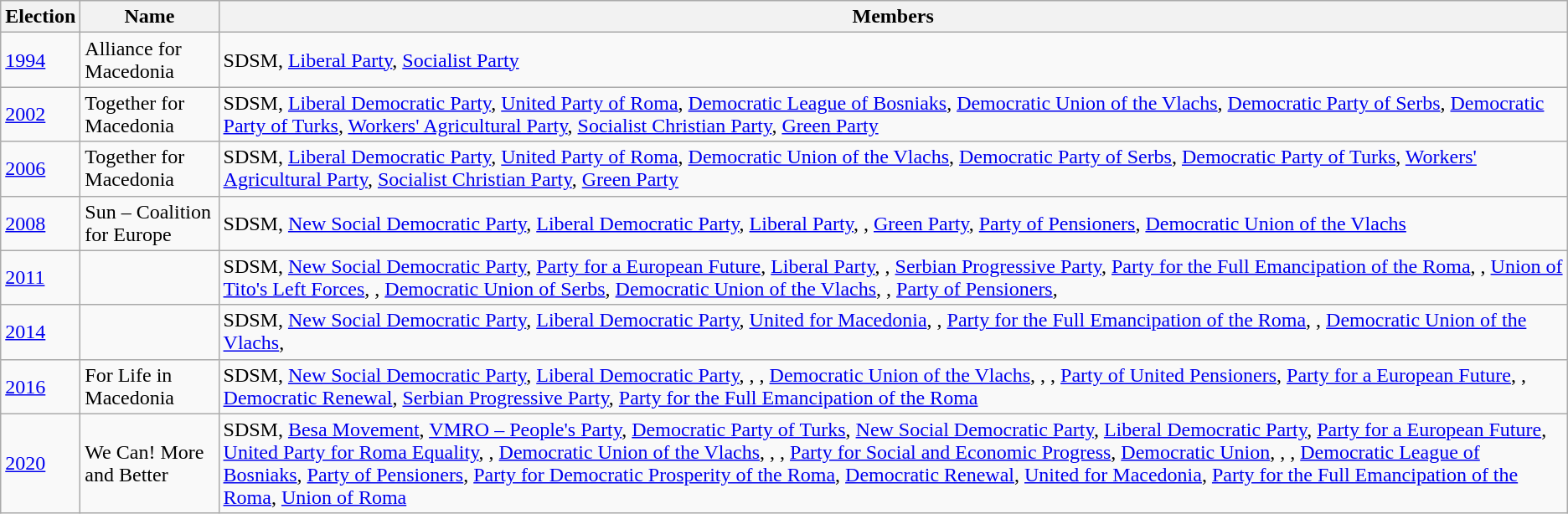<table class=wikitable>
<tr>
<th>Election</th>
<th>Name</th>
<th>Members</th>
</tr>
<tr>
<td><a href='#'>1994</a></td>
<td>Alliance for Macedonia</td>
<td>SDSM, <a href='#'>Liberal Party</a>, <a href='#'>Socialist Party</a></td>
</tr>
<tr>
<td><a href='#'>2002</a></td>
<td>Together for Macedonia</td>
<td>SDSM, <a href='#'>Liberal Democratic Party</a>, <a href='#'>United Party of Roma</a>, <a href='#'>Democratic League of Bosniaks</a>, <a href='#'>Democratic Union of the Vlachs</a>, <a href='#'>Democratic Party of Serbs</a>, <a href='#'>Democratic Party of Turks</a>, <a href='#'>Workers' Agricultural Party</a>, <a href='#'>Socialist Christian Party</a>, <a href='#'>Green Party</a></td>
</tr>
<tr>
<td><a href='#'>2006</a></td>
<td>Together for Macedonia</td>
<td>SDSM, <a href='#'>Liberal Democratic Party</a>, <a href='#'>United Party of Roma</a>, <a href='#'>Democratic Union of the Vlachs</a>, <a href='#'>Democratic Party of Serbs</a>, <a href='#'>Democratic Party of Turks</a>, <a href='#'>Workers' Agricultural Party</a>, <a href='#'>Socialist Christian Party</a>, <a href='#'>Green Party</a></td>
</tr>
<tr>
<td><a href='#'>2008</a></td>
<td>Sun – Coalition for Europe</td>
<td>SDSM, <a href='#'>New Social Democratic Party</a>, <a href='#'>Liberal Democratic Party</a>, <a href='#'>Liberal Party</a>, , <a href='#'>Green Party</a>, <a href='#'>Party of Pensioners</a>, <a href='#'>Democratic Union of the Vlachs</a></td>
</tr>
<tr>
<td><a href='#'>2011</a></td>
<td></td>
<td>SDSM, <a href='#'>New Social Democratic Party</a>, <a href='#'>Party for a European Future</a>, <a href='#'>Liberal Party</a>, , <a href='#'>Serbian Progressive Party</a>, <a href='#'>Party for the Full Emancipation of the Roma</a>, , <a href='#'>Union of Tito's Left Forces</a>, , <a href='#'>Democratic Union of Serbs</a>, <a href='#'>Democratic Union of the Vlachs</a>, , <a href='#'>Party of Pensioners</a>, </td>
</tr>
<tr>
<td><a href='#'>2014</a></td>
<td></td>
<td>SDSM, <a href='#'>New Social Democratic Party</a>, <a href='#'>Liberal Democratic Party</a>, <a href='#'>United for Macedonia</a>, , <a href='#'>Party for the Full Emancipation of the Roma</a>, , <a href='#'>Democratic Union of the Vlachs</a>, </td>
</tr>
<tr>
<td><a href='#'>2016</a></td>
<td>For Life in Macedonia</td>
<td>SDSM, <a href='#'>New Social Democratic Party</a>, <a href='#'>Liberal Democratic Party</a>, , , <a href='#'>Democratic Union of the Vlachs</a>, , , <a href='#'>Party of United Pensioners</a>, <a href='#'>Party for a European Future</a>, , <a href='#'>Democratic Renewal</a>, <a href='#'>Serbian Progressive Party</a>, <a href='#'>Party for the Full Emancipation of the Roma</a></td>
</tr>
<tr>
<td><a href='#'>2020</a></td>
<td>We Can! More and Better</td>
<td>SDSM, <a href='#'>Besa Movement</a>, <a href='#'>VMRO – People's Party</a>, <a href='#'>Democratic Party of Turks</a>, <a href='#'>New Social Democratic Party</a>, <a href='#'>Liberal Democratic Party</a>, <a href='#'>Party for a European Future</a>, <a href='#'>United Party for Roma Equality</a>, , <a href='#'>Democratic Union of the Vlachs</a>, , , <a href='#'>Party for Social and Economic Progress</a>, <a href='#'>Democratic Union</a>, , , <a href='#'>Democratic League of Bosniaks</a>, <a href='#'>Party of Pensioners</a>, <a href='#'>Party for Democratic Prosperity of the Roma</a>, <a href='#'>Democratic Renewal</a>, <a href='#'>United for Macedonia</a>, <a href='#'>Party for the Full Emancipation of the Roma</a>, <a href='#'>Union of Roma</a></td>
</tr>
</table>
